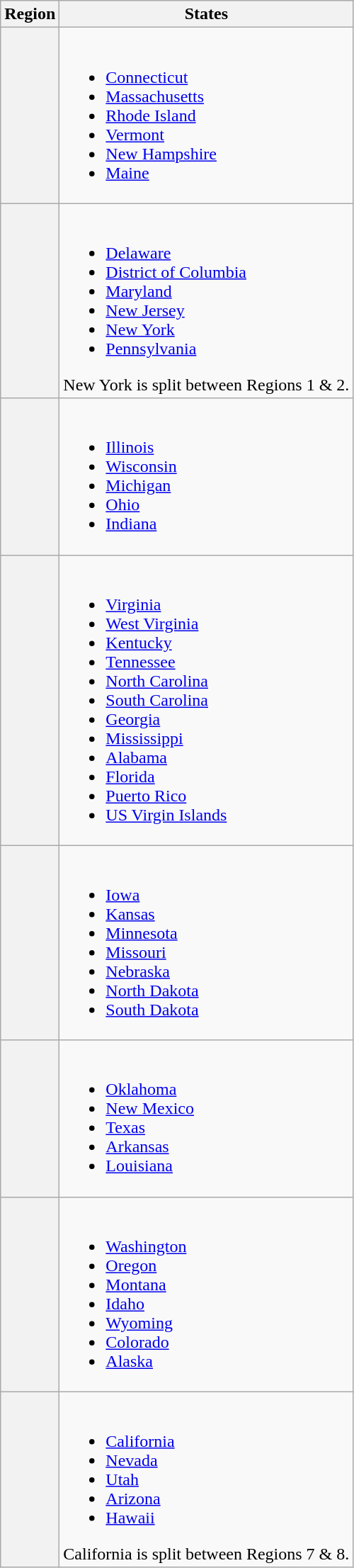<table class="wikitable sortable">
<tr>
<th scope="col">Region</th>
<th scope="col" class="unsortable">States</th>
</tr>
<tr>
<th scope="row"><em></em></th>
<td><br><ul><li><a href='#'>Connecticut</a></li><li><a href='#'>Massachusetts</a></li><li><a href='#'>Rhode Island</a></li><li><a href='#'>Vermont</a></li><li><a href='#'>New Hampshire</a></li><li><a href='#'>Maine</a></li></ul></td>
</tr>
<tr>
<th scope="row"><em></em></th>
<td><br><ul><li><a href='#'>Delaware</a></li><li><a href='#'>District of Columbia</a></li><li><a href='#'>Maryland</a></li><li><a href='#'>New Jersey</a></li><li><a href='#'>New York</a></li><li><a href='#'>Pennsylvania</a></li></ul>New York is split between Regions 1 & 2.</td>
</tr>
<tr>
<th scope="row"><em></em></th>
<td><br><ul><li><a href='#'>Illinois</a></li><li><a href='#'>Wisconsin</a></li><li><a href='#'>Michigan</a></li><li><a href='#'>Ohio</a></li><li><a href='#'>Indiana</a></li></ul></td>
</tr>
<tr>
<th scope="row"><em></em></th>
<td><br><ul><li><a href='#'>Virginia</a></li><li><a href='#'>West Virginia</a></li><li><a href='#'>Kentucky</a></li><li><a href='#'>Tennessee</a></li><li><a href='#'>North Carolina</a></li><li><a href='#'>South Carolina</a></li><li><a href='#'>Georgia</a></li><li><a href='#'>Mississippi</a></li><li><a href='#'>Alabama</a></li><li><a href='#'>Florida</a></li><li><a href='#'>Puerto Rico</a></li><li><a href='#'>US Virgin Islands</a></li></ul></td>
</tr>
<tr>
<th scope="row"><em></em></th>
<td><br><ul><li><a href='#'>Iowa</a></li><li><a href='#'>Kansas</a></li><li><a href='#'>Minnesota</a></li><li><a href='#'>Missouri</a></li><li><a href='#'>Nebraska</a></li><li><a href='#'>North Dakota</a></li><li><a href='#'>South Dakota</a></li></ul></td>
</tr>
<tr>
<th scope="row"><em></em></th>
<td><br><ul><li><a href='#'>Oklahoma</a></li><li><a href='#'>New Mexico</a></li><li><a href='#'>Texas</a></li><li><a href='#'>Arkansas</a></li><li><a href='#'>Louisiana</a></li></ul></td>
</tr>
<tr>
<th scope="row"><em></em></th>
<td><br><ul><li><a href='#'>Washington</a></li><li><a href='#'>Oregon</a></li><li><a href='#'>Montana</a></li><li><a href='#'>Idaho</a></li><li><a href='#'>Wyoming</a></li><li><a href='#'>Colorado</a></li><li><a href='#'>Alaska</a></li></ul></td>
</tr>
<tr>
<th scope="row"><em></em></th>
<td><br><ul><li><a href='#'>California</a></li><li><a href='#'>Nevada</a></li><li><a href='#'>Utah</a></li><li><a href='#'>Arizona</a></li><li><a href='#'>Hawaii</a></li></ul>California is split between Regions 7 & 8.</td>
</tr>
</table>
